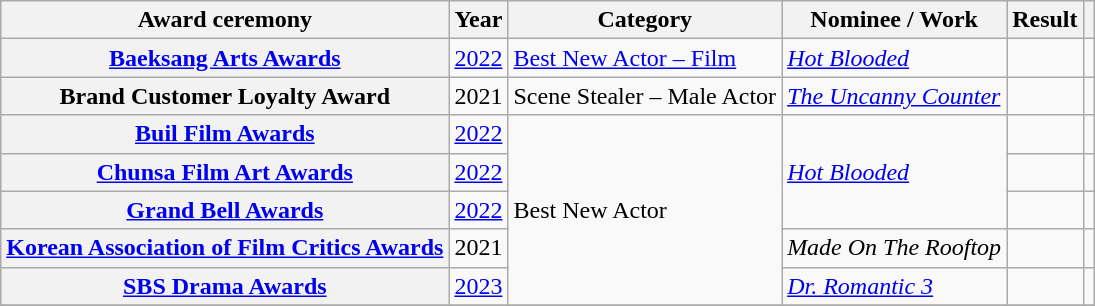<table class="wikitable plainrowheaders sortable">
<tr>
<th scope="col">Award ceremony</th>
<th scope="col">Year</th>
<th scope="col">Category</th>
<th scope="col">Nominee / Work</th>
<th scope="col">Result</th>
<th scope="col" class="unsortable"></th>
</tr>
<tr>
<th scope="row" rowspan="1"><a href='#'>Baeksang Arts Awards</a></th>
<td style="text-align:center"><a href='#'>2022</a></td>
<td><a href='#'>Best New Actor – Film</a></td>
<td><em><a href='#'>Hot Blooded</a></em></td>
<td></td>
<td></td>
</tr>
<tr>
<th scope="row" rowspan="1">Brand Customer Loyalty Award</th>
<td style="text-align:center">2021</td>
<td>Scene Stealer – Male Actor</td>
<td><em><a href='#'>The Uncanny Counter</a></em></td>
<td></td>
<td></td>
</tr>
<tr>
<th scope="row"><a href='#'>Buil Film Awards</a></th>
<td style="text-align:center"><a href='#'>2022</a></td>
<td rowspan=5>Best New Actor</td>
<td rowspan="3"><em><a href='#'>Hot Blooded</a></em></td>
<td></td>
<td></td>
</tr>
<tr>
<th scope="row"><a href='#'>Chunsa Film Art Awards</a></th>
<td style="text-align:center"><a href='#'>2022</a></td>
<td></td>
<td></td>
</tr>
<tr>
<th scope="row"  rowspan="1"><a href='#'>Grand Bell Awards</a></th>
<td style="text-align:center" rowspan="1"><a href='#'>2022</a></td>
<td></td>
<td></td>
</tr>
<tr>
<th scope="row" rowspan="1"><a href='#'>Korean Association of Film Critics Awards</a></th>
<td style="text-align:center">2021</td>
<td><em>Made On The Rooftop</em></td>
<td></td>
<td></td>
</tr>
<tr>
<th scope="row"><a href='#'>SBS Drama Awards</a></th>
<td style="text-align:center"><a href='#'>2023</a></td>
<td><em><a href='#'>Dr. Romantic 3</a></em></td>
<td></td>
<td></td>
</tr>
<tr>
</tr>
</table>
